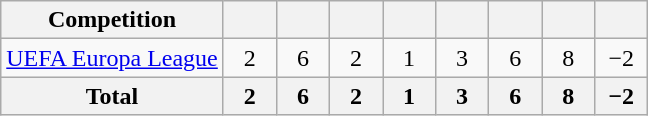<table class="wikitable" style="text-align:center">
<tr>
<th>Competition</th>
<th style="width:28px"></th>
<th style="width:28px"></th>
<th style="width:28px"></th>
<th style="width:28px"></th>
<th style="width:28px"></th>
<th style="width:28px"></th>
<th style="width:28px"></th>
<th style="width:28px"></th>
</tr>
<tr>
<td align=left><a href='#'>UEFA Europa League</a></td>
<td>2</td>
<td>6</td>
<td>2</td>
<td>1</td>
<td>3</td>
<td>6</td>
<td>8</td>
<td>−2</td>
</tr>
<tr>
<th>Total</th>
<th>2</th>
<th>6</th>
<th>2</th>
<th>1</th>
<th>3</th>
<th>6</th>
<th>8</th>
<th>−2</th>
</tr>
</table>
